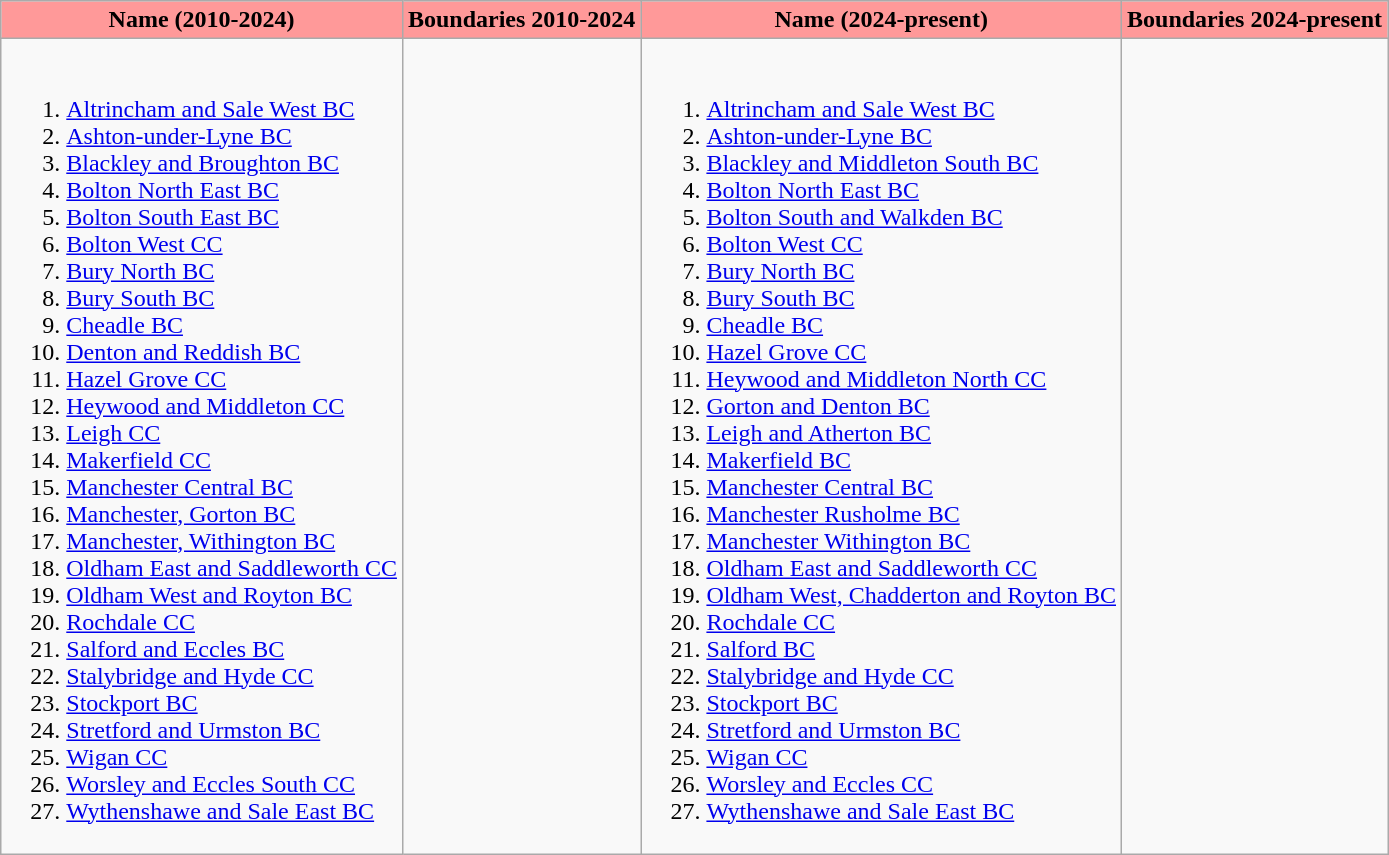<table class="wikitable">
<tr>
<th style="background-color:#ff9999">Name (2010-2024)</th>
<th style="background-color:#ff9999">Boundaries 2010-2024</th>
<th style="background-color:#ff9999">Name (2024-present)</th>
<th style="background-color:#ff9999">Boundaries 2024-present</th>
</tr>
<tr>
<td valign="top"><br><ol><li><a href='#'>Altrincham and Sale West BC</a></li><li><a href='#'>Ashton-under-Lyne BC</a></li><li><a href='#'>Blackley and Broughton BC</a></li><li><a href='#'>Bolton North East BC</a></li><li><a href='#'>Bolton South East BC</a></li><li><a href='#'>Bolton West CC</a></li><li><a href='#'>Bury North BC</a></li><li><a href='#'>Bury South BC</a></li><li><a href='#'>Cheadle BC</a></li><li><a href='#'>Denton and Reddish BC</a></li><li><a href='#'>Hazel Grove CC</a></li><li><a href='#'>Heywood and Middleton CC</a></li><li><a href='#'>Leigh CC</a></li><li><a href='#'>Makerfield CC</a></li><li><a href='#'>Manchester Central BC</a></li><li><a href='#'>Manchester, Gorton BC</a></li><li><a href='#'>Manchester, Withington BC</a></li><li><a href='#'>Oldham East and Saddleworth CC</a></li><li><a href='#'>Oldham West and Royton BC</a></li><li><a href='#'>Rochdale CC</a></li><li><a href='#'>Salford and Eccles BC</a></li><li><a href='#'>Stalybridge and Hyde CC</a></li><li><a href='#'>Stockport BC</a></li><li><a href='#'>Stretford and Urmston BC</a></li><li><a href='#'>Wigan CC</a></li><li><a href='#'>Worsley and Eccles South CC</a></li><li><a href='#'>Wythenshawe and Sale East BC</a></li></ol></td>
<td></td>
<td valign="top"><br><ol><li><a href='#'>Altrincham and Sale West BC</a></li><li><a href='#'>Ashton-under-Lyne BC</a></li><li><a href='#'>Blackley and Middleton South BC</a></li><li><a href='#'>Bolton North East BC</a></li><li><a href='#'>Bolton South and Walkden BC</a></li><li><a href='#'>Bolton West CC</a></li><li><a href='#'>Bury North BC</a></li><li><a href='#'>Bury South BC</a></li><li><a href='#'>Cheadle BC</a></li><li><a href='#'>Hazel Grove CC</a></li><li><a href='#'>Heywood and Middleton North CC</a></li><li><a href='#'>Gorton and Denton BC</a></li><li><a href='#'>Leigh and Atherton BC</a></li><li><a href='#'>Makerfield BC</a></li><li><a href='#'>Manchester Central BC</a></li><li><a href='#'>Manchester Rusholme BC</a></li><li><a href='#'>Manchester Withington BC</a></li><li><a href='#'>Oldham East and Saddleworth CC</a></li><li><a href='#'>Oldham West, Chadderton and Royton BC</a></li><li><a href='#'>Rochdale CC</a></li><li><a href='#'>Salford BC</a></li><li><a href='#'>Stalybridge and Hyde CC</a></li><li><a href='#'>Stockport BC</a></li><li><a href='#'>Stretford and Urmston BC</a></li><li><a href='#'>Wigan CC</a></li><li><a href='#'>Worsley and Eccles CC</a></li><li><a href='#'>Wythenshawe and Sale East BC</a></li></ol></td>
<td></td>
</tr>
</table>
